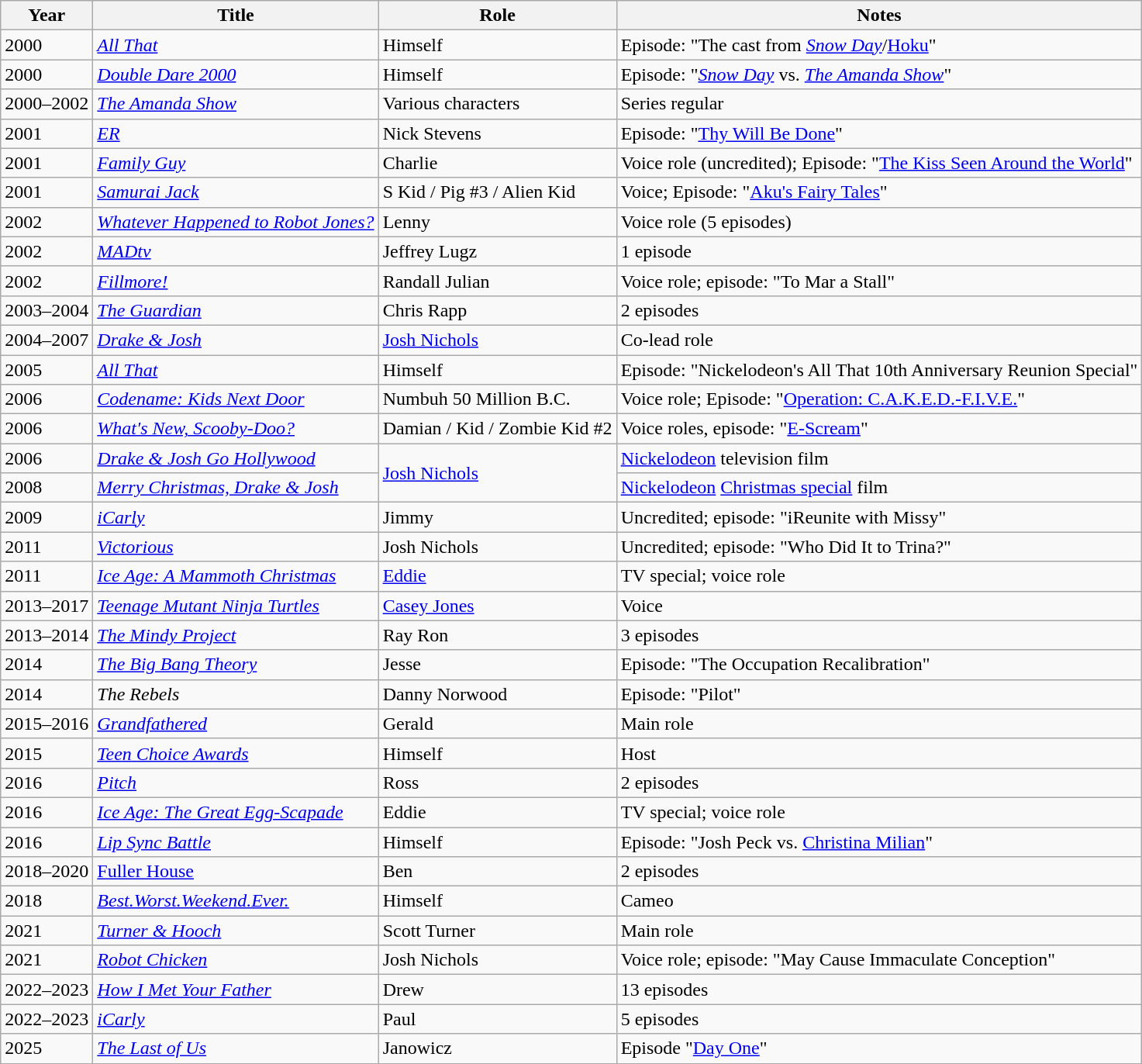<table class="wikitable sortable">
<tr>
<th>Year</th>
<th>Title</th>
<th>Role</th>
<th class = "unsortable">Notes</th>
</tr>
<tr>
<td>2000</td>
<td><em><a href='#'>All That</a></em></td>
<td>Himself</td>
<td>Episode: "The cast from <a href='#'><em>Snow Day</em></a>/<a href='#'>Hoku</a>"</td>
</tr>
<tr>
<td>2000</td>
<td><em><a href='#'>Double Dare 2000</a></em></td>
<td>Himself</td>
<td>Episode: "<em><a href='#'>Snow Day</a></em> vs. <em><a href='#'>The Amanda Show</a></em>"</td>
</tr>
<tr>
<td>2000–2002</td>
<td><em><a href='#'>The Amanda Show</a></em></td>
<td>Various characters</td>
<td>Series regular</td>
</tr>
<tr>
<td>2001</td>
<td><em><a href='#'>ER</a></em></td>
<td>Nick Stevens</td>
<td>Episode: "<a href='#'>Thy Will Be Done</a>"</td>
</tr>
<tr>
<td>2001</td>
<td><em><a href='#'>Family Guy</a></em></td>
<td>Charlie</td>
<td>Voice role (uncredited); Episode: "<a href='#'>The Kiss Seen Around the World</a>"</td>
</tr>
<tr>
<td>2001</td>
<td><em><a href='#'>Samurai Jack</a></em></td>
<td>S Kid / Pig #3 / Alien Kid</td>
<td>Voice; Episode: "<a href='#'>Aku's Fairy Tales</a>"</td>
</tr>
<tr>
<td>2002</td>
<td><em><a href='#'>Whatever Happened to Robot Jones?</a></em></td>
<td>Lenny</td>
<td>Voice role (5 episodes)</td>
</tr>
<tr>
<td>2002</td>
<td><em><a href='#'>MADtv</a></em></td>
<td>Jeffrey Lugz</td>
<td>1 episode</td>
</tr>
<tr>
<td>2002</td>
<td><em><a href='#'>Fillmore!</a></em></td>
<td>Randall Julian</td>
<td>Voice role; episode: "To Mar a Stall"</td>
</tr>
<tr>
<td>2003–2004</td>
<td><em><a href='#'>The Guardian</a></em></td>
<td>Chris Rapp</td>
<td>2 episodes</td>
</tr>
<tr>
<td>2004–2007</td>
<td><em><a href='#'>Drake & Josh</a></em></td>
<td><a href='#'>Josh Nichols</a></td>
<td>Co-lead role</td>
</tr>
<tr>
<td>2005</td>
<td><em><a href='#'>All That</a></em></td>
<td>Himself</td>
<td>Episode: "Nickelodeon's All That 10th Anniversary Reunion Special"</td>
</tr>
<tr>
<td>2006</td>
<td><em><a href='#'>Codename: Kids Next Door</a></em></td>
<td>Numbuh 50 Million B.C.</td>
<td>Voice role; Episode: "<a href='#'>Operation: C.A.K.E.D.-F.I.V.E.</a>"</td>
</tr>
<tr>
<td>2006</td>
<td><em><a href='#'>What's New, Scooby-Doo?</a></em></td>
<td>Damian / Kid / Zombie Kid #2</td>
<td>Voice roles, episode: "<a href='#'>E-Scream</a>"</td>
</tr>
<tr>
<td>2006</td>
<td><em><a href='#'>Drake & Josh Go Hollywood</a></em></td>
<td rowspan=2><a href='#'>Josh Nichols</a></td>
<td><a href='#'>Nickelodeon</a> television film</td>
</tr>
<tr>
<td>2008</td>
<td><em><a href='#'>Merry Christmas, Drake & Josh</a></em></td>
<td><a href='#'>Nickelodeon</a> <a href='#'>Christmas special</a> film</td>
</tr>
<tr>
<td>2009</td>
<td><em><a href='#'>iCarly</a></em></td>
<td>Jimmy</td>
<td>Uncredited; episode: "iReunite with Missy"</td>
</tr>
<tr>
<td>2011</td>
<td><em><a href='#'>Victorious</a></em></td>
<td>Josh Nichols</td>
<td>Uncredited; episode: "Who Did It to Trina?"</td>
</tr>
<tr>
<td>2011</td>
<td><em><a href='#'>Ice Age: A Mammoth Christmas</a></em></td>
<td><a href='#'>Eddie</a></td>
<td>TV special; voice role</td>
</tr>
<tr>
<td>2013–2017</td>
<td><em><a href='#'>Teenage Mutant Ninja Turtles</a></em></td>
<td><a href='#'>Casey Jones</a></td>
<td>Voice</td>
</tr>
<tr>
<td>2013–2014</td>
<td><em><a href='#'>The Mindy Project</a></em></td>
<td>Ray Ron</td>
<td>3 episodes</td>
</tr>
<tr>
<td>2014</td>
<td><em><a href='#'>The Big Bang Theory</a></em></td>
<td>Jesse</td>
<td>Episode: "The Occupation Recalibration"</td>
</tr>
<tr>
<td>2014</td>
<td><em>The Rebels</em></td>
<td>Danny Norwood</td>
<td>Episode: "Pilot"</td>
</tr>
<tr>
<td>2015–2016</td>
<td><em><a href='#'>Grandfathered</a></em></td>
<td>Gerald</td>
<td>Main role</td>
</tr>
<tr>
<td>2015</td>
<td><em><a href='#'>Teen Choice Awards</a></em></td>
<td>Himself</td>
<td>Host</td>
</tr>
<tr>
<td>2016</td>
<td><em><a href='#'>Pitch</a></em></td>
<td>Ross</td>
<td>2 episodes</td>
</tr>
<tr>
<td>2016</td>
<td><em><a href='#'>Ice Age: The Great Egg-Scapade</a></em></td>
<td>Eddie</td>
<td>TV special; voice role</td>
</tr>
<tr>
<td>2016</td>
<td><em><a href='#'>Lip Sync Battle</a></em></td>
<td>Himself</td>
<td>Episode: "Josh Peck vs. <a href='#'>Christina Milian</a>"</td>
</tr>
<tr>
<td>2018–2020</td>
<td><em><a href='#'></em>Fuller House<em></a></em></td>
<td>Ben</td>
<td>2 episodes</td>
</tr>
<tr>
<td>2018</td>
<td><em><a href='#'>Best.Worst.Weekend.Ever.</a></em></td>
<td>Himself</td>
<td>Cameo</td>
</tr>
<tr>
<td>2021</td>
<td><em><a href='#'>Turner & Hooch</a></em></td>
<td>Scott Turner</td>
<td>Main role</td>
</tr>
<tr>
<td>2021</td>
<td><em><a href='#'>Robot Chicken</a></em></td>
<td>Josh Nichols</td>
<td>Voice role; episode: "May Cause Immaculate Conception"</td>
</tr>
<tr>
<td>2022–2023</td>
<td><em><a href='#'>How I Met Your Father</a></em></td>
<td>Drew</td>
<td>13 episodes</td>
</tr>
<tr>
<td>2022–2023</td>
<td><em><a href='#'>iCarly</a></em></td>
<td>Paul</td>
<td>5 episodes</td>
</tr>
<tr>
<td>2025</td>
<td><em><a href='#'>The Last of Us</a></em></td>
<td>Janowicz</td>
<td>Episode "<a href='#'>Day One</a>"</td>
</tr>
</table>
